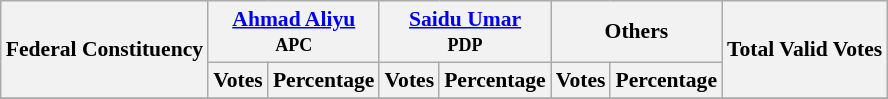<table class="wikitable sortable" style=" font-size: 90%">
<tr>
<th rowspan="2">Federal Constituency</th>
<th colspan="2"><a href='#'>Ahmad Aliyu</a><br><small>APC</small></th>
<th colspan="2"><a href='#'>Saidu Umar</a><br><small>PDP</small></th>
<th colspan="2">Others</th>
<th rowspan="2">Total Valid Votes</th>
</tr>
<tr>
<th>Votes</th>
<th>Percentage</th>
<th>Votes</th>
<th>Percentage</th>
<th>Votes</th>
<th>Percentage</th>
</tr>
<tr>
</tr>
<tr>
</tr>
<tr>
</tr>
<tr>
</tr>
<tr>
</tr>
<tr>
</tr>
<tr>
</tr>
<tr>
</tr>
<tr>
</tr>
<tr>
</tr>
<tr>
</tr>
<tr>
</tr>
<tr>
</tr>
<tr>
</tr>
</table>
